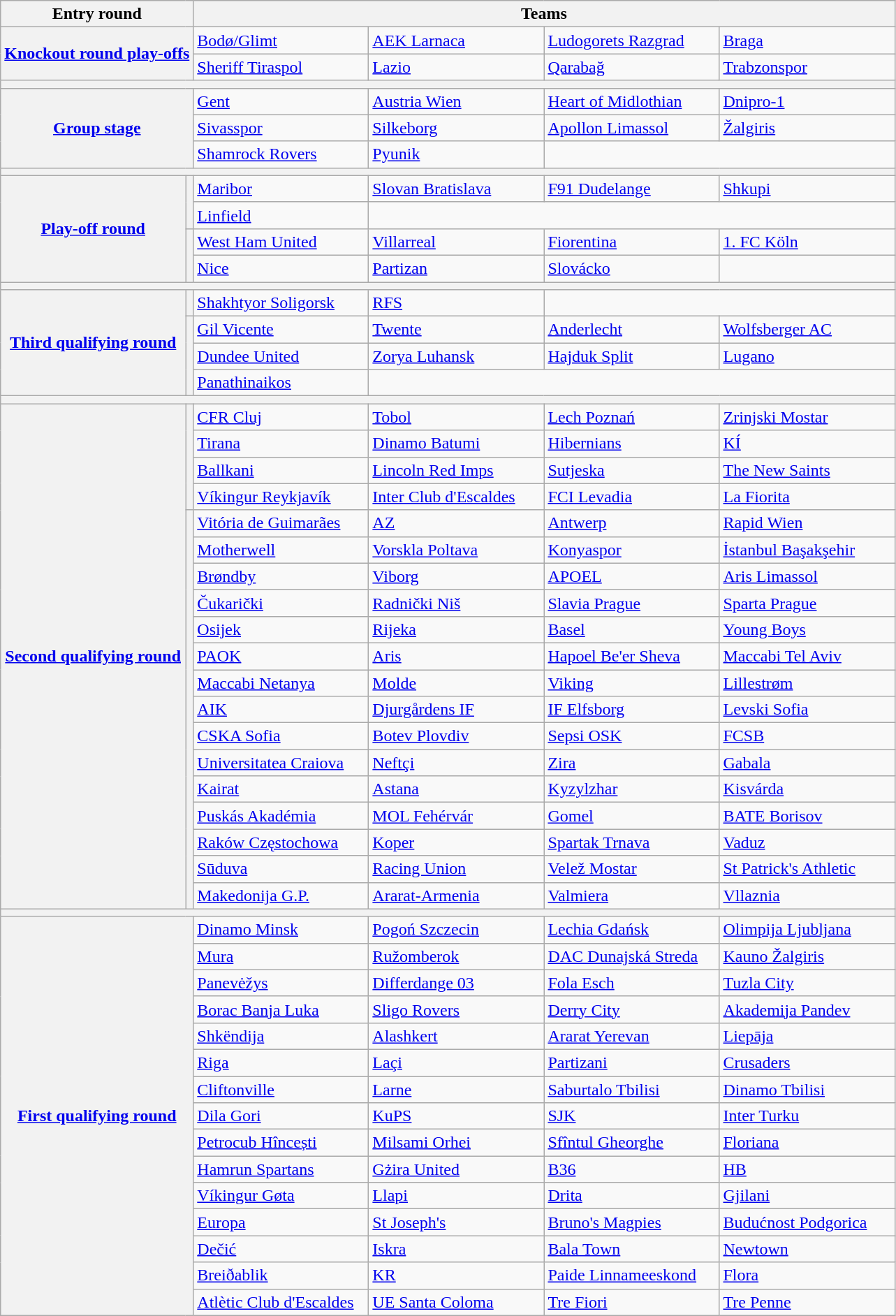<table class="wikitable">
<tr>
<th colspan=2>Entry round</th>
<th colspan=4>Teams</th>
</tr>
<tr>
<th colspan=2 rowspan=2><a href='#'>Knockout round play-offs</a></th>
<td style="min-width:10em"> <a href='#'>Bodø/Glimt</a> </td>
<td style="min-width:10em"> <a href='#'>AEK Larnaca</a> </td>
<td style="min-width:10em"> <a href='#'>Ludogorets Razgrad</a> </td>
<td style="min-width:10em"> <a href='#'>Braga</a> </td>
</tr>
<tr>
<td style="min-width:10em"> <a href='#'>Sheriff Tiraspol</a> </td>
<td style="min-width:10em"> <a href='#'>Lazio</a> </td>
<td style="min-width:10em"> <a href='#'>Qarabağ</a> </td>
<td style="min-width:10em"> <a href='#'>Trabzonspor</a> </td>
</tr>
<tr>
<th colspan=6></th>
</tr>
<tr>
<th colspan=2 rowspan=3><a href='#'>Group stage</a></th>
<td> <a href='#'>Gent</a> </td>
<td> <a href='#'>Austria Wien</a> </td>
<td> <a href='#'>Heart of Midlothian</a> </td>
<td> <a href='#'>Dnipro-1</a> </td>
</tr>
<tr>
<td> <a href='#'>Sivasspor</a> </td>
<td> <a href='#'>Silkeborg</a> </td>
<td> <a href='#'>Apollon Limassol</a> </td>
<td> <a href='#'>Žalgiris</a> </td>
</tr>
<tr>
<td> <a href='#'>Shamrock Rovers</a> </td>
<td> <a href='#'>Pyunik</a> </td>
<td colspan=2></td>
</tr>
<tr>
<th colspan=6></th>
</tr>
<tr>
<th rowspan=4><a href='#'>Play-off round</a></th>
<th rowspan=2></th>
<td> <a href='#'>Maribor</a> </td>
<td> <a href='#'>Slovan Bratislava</a> </td>
<td> <a href='#'>F91 Dudelange</a> </td>
<td> <a href='#'>Shkupi</a> </td>
</tr>
<tr>
<td> <a href='#'>Linfield</a> </td>
<td colspan=3></td>
</tr>
<tr>
<th rowspan=2></th>
<td> <a href='#'>West Ham United</a> </td>
<td> <a href='#'>Villarreal</a> </td>
<td> <a href='#'>Fiorentina</a> </td>
<td> <a href='#'>1. FC Köln</a> </td>
</tr>
<tr>
<td> <a href='#'>Nice</a> </td>
<td> <a href='#'>Partizan</a> </td>
<td> <a href='#'>Slovácko</a> </td>
<td></td>
</tr>
<tr>
<th colspan=6></th>
</tr>
<tr>
<th rowspan=4><a href='#'>Third qualifying round</a></th>
<th></th>
<td> <a href='#'>Shakhtyor Soligorsk</a> </td>
<td> <a href='#'>RFS</a> </td>
<td colspan=2></td>
</tr>
<tr>
<th rowspan=3></th>
<td> <a href='#'>Gil Vicente</a> </td>
<td> <a href='#'>Twente</a> </td>
<td> <a href='#'>Anderlecht</a> </td>
<td> <a href='#'>Wolfsberger AC</a> </td>
</tr>
<tr>
<td> <a href='#'>Dundee United</a> </td>
<td> <a href='#'>Zorya Luhansk</a> </td>
<td> <a href='#'>Hajduk Split</a> </td>
<td> <a href='#'>Lugano</a> </td>
</tr>
<tr>
<td> <a href='#'>Panathinaikos</a> </td>
</tr>
<tr>
<th colspan=6></th>
</tr>
<tr>
<th rowspan=19><a href='#'>Second qualifying round</a></th>
<th rowspan=4></th>
<td> <a href='#'>CFR Cluj</a> </td>
<td> <a href='#'>Tobol</a> </td>
<td> <a href='#'>Lech Poznań</a> </td>
<td> <a href='#'>Zrinjski Mostar</a> </td>
</tr>
<tr>
<td> <a href='#'>Tirana</a> </td>
<td> <a href='#'>Dinamo Batumi</a> </td>
<td> <a href='#'>Hibernians</a> </td>
<td> <a href='#'>KÍ</a> </td>
</tr>
<tr>
<td> <a href='#'>Ballkani</a> </td>
<td> <a href='#'>Lincoln Red Imps</a> </td>
<td> <a href='#'>Sutjeska</a> </td>
<td> <a href='#'>The New Saints</a> </td>
</tr>
<tr>
<td> <a href='#'>Víkingur Reykjavík</a> </td>
<td> <a href='#'>Inter Club d'Escaldes</a> </td>
<td> <a href='#'>FCI Levadia</a> </td>
<td> <a href='#'>La Fiorita</a> </td>
</tr>
<tr>
<th rowspan=15></th>
<td> <a href='#'>Vitória de Guimarães</a> </td>
<td> <a href='#'>AZ</a> </td>
<td> <a href='#'>Antwerp</a> </td>
<td> <a href='#'>Rapid Wien</a> </td>
</tr>
<tr>
<td> <a href='#'>Motherwell</a> </td>
<td> <a href='#'>Vorskla Poltava</a> </td>
<td> <a href='#'>Konyaspor</a> </td>
<td> <a href='#'>İstanbul Başakşehir</a> </td>
</tr>
<tr>
<td> <a href='#'>Brøndby</a> </td>
<td> <a href='#'>Viborg</a> </td>
<td> <a href='#'>APOEL</a> </td>
<td> <a href='#'>Aris Limassol</a> </td>
</tr>
<tr>
<td> <a href='#'>Čukarički</a> </td>
<td> <a href='#'>Radnički Niš</a> </td>
<td> <a href='#'>Slavia Prague</a> </td>
<td> <a href='#'>Sparta Prague</a> </td>
</tr>
<tr>
<td> <a href='#'>Osijek</a> </td>
<td> <a href='#'>Rijeka</a> </td>
<td> <a href='#'>Basel</a> </td>
<td> <a href='#'>Young Boys</a> </td>
</tr>
<tr>
<td> <a href='#'>PAOK</a> </td>
<td> <a href='#'>Aris</a> </td>
<td> <a href='#'>Hapoel Be'er Sheva</a> </td>
<td> <a href='#'>Maccabi Tel Aviv</a> </td>
</tr>
<tr>
<td> <a href='#'>Maccabi Netanya</a> </td>
<td> <a href='#'>Molde</a> </td>
<td> <a href='#'>Viking</a> </td>
<td> <a href='#'>Lillestrøm</a> </td>
</tr>
<tr>
<td> <a href='#'>AIK</a> </td>
<td> <a href='#'>Djurgårdens IF</a> </td>
<td> <a href='#'>IF Elfsborg</a> </td>
<td> <a href='#'>Levski Sofia</a> </td>
</tr>
<tr>
<td> <a href='#'>CSKA Sofia</a> </td>
<td> <a href='#'>Botev Plovdiv</a> </td>
<td> <a href='#'>Sepsi OSK</a> </td>
<td> <a href='#'>FCSB</a> </td>
</tr>
<tr>
<td> <a href='#'>Universitatea Craiova</a> </td>
<td> <a href='#'>Neftçi</a> </td>
<td> <a href='#'>Zira</a> </td>
<td> <a href='#'>Gabala</a> </td>
</tr>
<tr>
<td> <a href='#'>Kairat</a> </td>
<td> <a href='#'>Astana</a> </td>
<td> <a href='#'>Kyzylzhar</a> </td>
<td> <a href='#'>Kisvárda</a> </td>
</tr>
<tr>
<td> <a href='#'>Puskás Akadémia</a> </td>
<td> <a href='#'>MOL Fehérvár</a> </td>
<td> <a href='#'>Gomel</a> </td>
<td> <a href='#'>BATE Borisov</a> </td>
</tr>
<tr>
<td> <a href='#'>Raków Częstochowa</a> </td>
<td> <a href='#'>Koper</a> </td>
<td> <a href='#'>Spartak Trnava</a> </td>
<td> <a href='#'>Vaduz</a> </td>
</tr>
<tr>
<td> <a href='#'>Sūduva</a> </td>
<td> <a href='#'>Racing Union</a> </td>
<td> <a href='#'>Velež Mostar</a> </td>
<td> <a href='#'>St Patrick's Athletic</a> </td>
</tr>
<tr>
<td> <a href='#'>Makedonija G.P.</a> </td>
<td> <a href='#'>Ararat-Armenia</a> </td>
<td> <a href='#'>Valmiera</a> </td>
<td> <a href='#'>Vllaznia</a> </td>
</tr>
<tr>
<th colspan=6></th>
</tr>
<tr>
<th colspan=2 rowspan=15><a href='#'>First qualifying round</a></th>
<td> <a href='#'>Dinamo Minsk</a> </td>
<td> <a href='#'>Pogoń Szczecin</a> </td>
<td> <a href='#'>Lechia Gdańsk</a> </td>
<td> <a href='#'>Olimpija Ljubljana</a> </td>
</tr>
<tr>
<td> <a href='#'>Mura</a> </td>
<td> <a href='#'>Ružomberok</a> </td>
<td> <a href='#'>DAC Dunajská Streda</a> </td>
<td> <a href='#'>Kauno Žalgiris</a> </td>
</tr>
<tr>
<td> <a href='#'>Panevėžys</a> </td>
<td> <a href='#'>Differdange 03</a> </td>
<td> <a href='#'>Fola Esch</a> </td>
<td> <a href='#'>Tuzla City</a> </td>
</tr>
<tr>
<td> <a href='#'>Borac Banja Luka</a> </td>
<td> <a href='#'>Sligo Rovers</a> </td>
<td> <a href='#'>Derry City</a> </td>
<td> <a href='#'>Akademija Pandev</a> </td>
</tr>
<tr>
<td> <a href='#'>Shkëndija</a> </td>
<td> <a href='#'>Alashkert</a> </td>
<td> <a href='#'>Ararat Yerevan</a> </td>
<td> <a href='#'>Liepāja</a> </td>
</tr>
<tr>
<td> <a href='#'>Riga</a> </td>
<td> <a href='#'>Laçi</a> </td>
<td> <a href='#'>Partizani</a> </td>
<td> <a href='#'>Crusaders</a> </td>
</tr>
<tr>
<td> <a href='#'>Cliftonville</a> </td>
<td> <a href='#'>Larne</a> </td>
<td> <a href='#'>Saburtalo Tbilisi</a> </td>
<td> <a href='#'>Dinamo Tbilisi</a> </td>
</tr>
<tr>
<td> <a href='#'>Dila Gori</a> </td>
<td> <a href='#'>KuPS</a> </td>
<td> <a href='#'>SJK</a> </td>
<td> <a href='#'>Inter Turku</a> </td>
</tr>
<tr>
<td> <a href='#'>Petrocub Hîncești</a> </td>
<td> <a href='#'>Milsami Orhei</a> </td>
<td> <a href='#'>Sfîntul Gheorghe</a> </td>
<td> <a href='#'>Floriana</a> </td>
</tr>
<tr>
<td> <a href='#'>Hamrun Spartans</a> </td>
<td> <a href='#'>Gżira United</a> </td>
<td> <a href='#'>B36</a> </td>
<td> <a href='#'>HB</a> </td>
</tr>
<tr>
<td> <a href='#'>Víkingur Gøta</a> </td>
<td> <a href='#'>Llapi</a> </td>
<td> <a href='#'>Drita</a> </td>
<td> <a href='#'>Gjilani</a> </td>
</tr>
<tr>
<td> <a href='#'>Europa</a> </td>
<td> <a href='#'>St Joseph's</a> </td>
<td> <a href='#'>Bruno's Magpies</a> </td>
<td> <a href='#'>Budućnost Podgorica</a> </td>
</tr>
<tr>
<td> <a href='#'>Dečić</a> </td>
<td> <a href='#'>Iskra</a> </td>
<td> <a href='#'>Bala Town</a> </td>
<td> <a href='#'>Newtown</a> </td>
</tr>
<tr>
<td> <a href='#'>Breiðablik</a> </td>
<td> <a href='#'>KR</a> </td>
<td> <a href='#'>Paide Linnameeskond</a> </td>
<td> <a href='#'>Flora</a> </td>
</tr>
<tr>
<td> <a href='#'>Atlètic Club d'Escaldes</a> </td>
<td> <a href='#'>UE Santa Coloma</a> </td>
<td> <a href='#'>Tre Fiori</a> </td>
<td> <a href='#'>Tre Penne</a> </td>
</tr>
</table>
